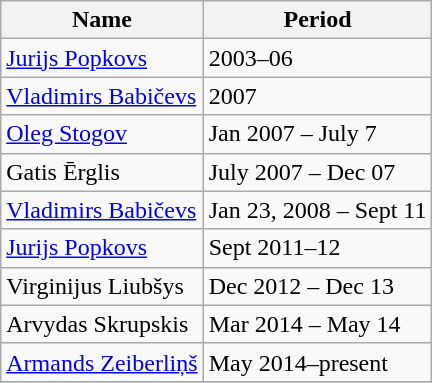<table class="wikitable">
<tr>
<th>Name</th>
<th>Period</th>
</tr>
<tr>
<td> <a href='#'>Jurijs Popkovs</a></td>
<td>2003–06</td>
</tr>
<tr>
<td> <a href='#'>Vladimirs Babičevs</a></td>
<td>2007</td>
</tr>
<tr>
<td> <a href='#'>Oleg Stogov</a></td>
<td>Jan 2007 – July 7</td>
</tr>
<tr>
<td> Gatis Ērglis</td>
<td>July 2007 – Dec 07</td>
</tr>
<tr>
<td> <a href='#'>Vladimirs Babičevs</a></td>
<td>Jan 23, 2008 – Sept 11</td>
</tr>
<tr>
<td> <a href='#'>Jurijs Popkovs</a></td>
<td>Sept 2011–12</td>
</tr>
<tr>
<td> Virginijus Liubšys</td>
<td>Dec 2012 – Dec 13</td>
</tr>
<tr>
<td> Arvydas Skrupskis</td>
<td>Mar 2014 – May 14</td>
</tr>
<tr>
<td> <a href='#'>Armands Zeiberliņš</a></td>
<td>May 2014–present</td>
</tr>
<tr>
</tr>
</table>
